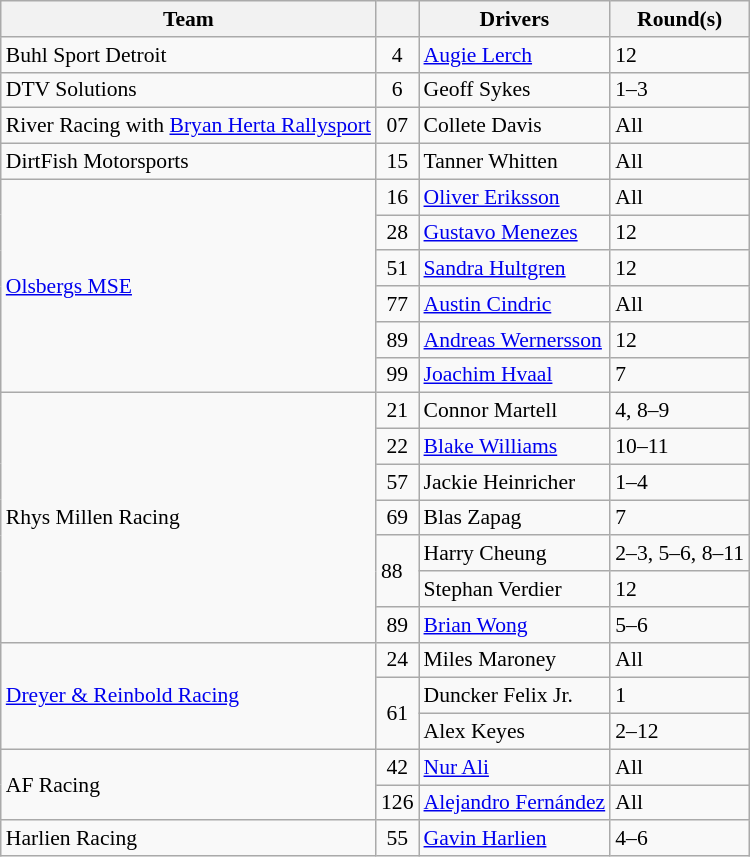<table class="wikitable" style="font-size: 90%">
<tr>
<th>Team</th>
<th></th>
<th>Drivers</th>
<th>Round(s)</th>
</tr>
<tr>
<td> Buhl Sport Detroit</td>
<td align=center>4</td>
<td> <a href='#'>Augie Lerch</a></td>
<td>12</td>
</tr>
<tr>
<td> DTV Solutions</td>
<td align=center>6</td>
<td> Geoff Sykes</td>
<td>1–3</td>
</tr>
<tr>
<td> River Racing with <a href='#'>Bryan Herta Rallysport</a></td>
<td align=center>07</td>
<td> Collete Davis</td>
<td>All</td>
</tr>
<tr>
<td> DirtFish Motorsports</td>
<td align=center>15</td>
<td> Tanner Whitten</td>
<td>All</td>
</tr>
<tr>
<td rowspan=6> <a href='#'>Olsbergs MSE</a></td>
<td align=center>16</td>
<td> <a href='#'>Oliver Eriksson</a></td>
<td>All</td>
</tr>
<tr>
<td align=center>28</td>
<td> <a href='#'>Gustavo Menezes</a></td>
<td>12</td>
</tr>
<tr>
<td align=center>51</td>
<td> <a href='#'>Sandra Hultgren</a></td>
<td>12</td>
</tr>
<tr>
<td align=center>77</td>
<td> <a href='#'>Austin Cindric</a></td>
<td>All</td>
</tr>
<tr>
<td align=center>89</td>
<td> <a href='#'>Andreas Wernersson</a></td>
<td>12</td>
</tr>
<tr>
<td align=center>99</td>
<td> <a href='#'>Joachim Hvaal</a></td>
<td>7</td>
</tr>
<tr>
<td rowspan=7> Rhys Millen Racing</td>
<td align=center>21</td>
<td> Connor Martell</td>
<td>4, 8–9</td>
</tr>
<tr>
<td align=center>22</td>
<td> <a href='#'>Blake Williams</a></td>
<td>10–11</td>
</tr>
<tr>
<td align=center>57</td>
<td> Jackie Heinricher</td>
<td>1–4</td>
</tr>
<tr>
<td align=center>69</td>
<td> Blas Zapag</td>
<td>7</td>
</tr>
<tr>
<td rowspan=2>88</td>
<td> Harry Cheung</td>
<td>2–3, 5–6, 8–11</td>
</tr>
<tr>
<td> Stephan Verdier</td>
<td>12</td>
</tr>
<tr>
<td align=center>89</td>
<td> <a href='#'>Brian Wong</a></td>
<td>5–6</td>
</tr>
<tr>
<td rowspan=3> <a href='#'>Dreyer & Reinbold Racing</a></td>
<td align=center>24</td>
<td> Miles Maroney</td>
<td>All</td>
</tr>
<tr>
<td rowspan=2 align=center>61</td>
<td> Duncker Felix Jr.</td>
<td>1</td>
</tr>
<tr>
<td> Alex Keyes</td>
<td>2–12</td>
</tr>
<tr>
<td rowspan=2> AF Racing</td>
<td align=center>42</td>
<td> <a href='#'>Nur Ali</a></td>
<td>All</td>
</tr>
<tr>
<td align=center>126</td>
<td> <a href='#'>Alejandro Fernández</a></td>
<td>All</td>
</tr>
<tr>
<td> Harlien Racing</td>
<td align=center>55</td>
<td> <a href='#'>Gavin Harlien</a></td>
<td>4–6</td>
</tr>
</table>
